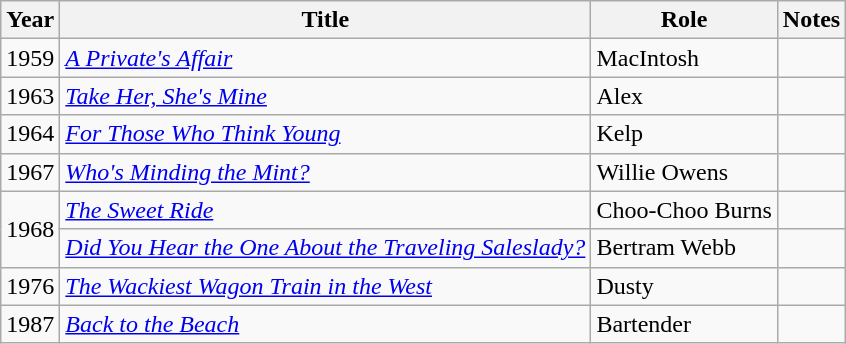<table class="wikitable sortable">
<tr>
<th>Year</th>
<th>Title</th>
<th>Role</th>
<th>Notes</th>
</tr>
<tr>
<td>1959</td>
<td><em><a href='#'>A Private's Affair</a></em></td>
<td>MacIntosh</td>
<td></td>
</tr>
<tr>
<td>1963</td>
<td><em><a href='#'>Take Her, She's Mine</a></em></td>
<td>Alex</td>
<td></td>
</tr>
<tr>
<td>1964</td>
<td><em><a href='#'>For Those Who Think Young</a></em></td>
<td>Kelp</td>
<td></td>
</tr>
<tr>
<td>1967</td>
<td><em><a href='#'>Who's Minding the Mint?</a></em></td>
<td>Willie Owens</td>
<td></td>
</tr>
<tr>
<td rowspan="2">1968</td>
<td><em><a href='#'>The Sweet Ride</a></em></td>
<td>Choo-Choo Burns</td>
<td></td>
</tr>
<tr>
<td><em><a href='#'>Did You Hear the One About the Traveling Saleslady?</a></em></td>
<td>Bertram Webb</td>
<td></td>
</tr>
<tr>
<td>1976</td>
<td><em><a href='#'>The Wackiest Wagon Train in the West</a></em></td>
<td>Dusty</td>
<td></td>
</tr>
<tr>
<td>1987</td>
<td><em><a href='#'>Back to the Beach</a></em></td>
<td>Bartender</td>
<td></td>
</tr>
</table>
